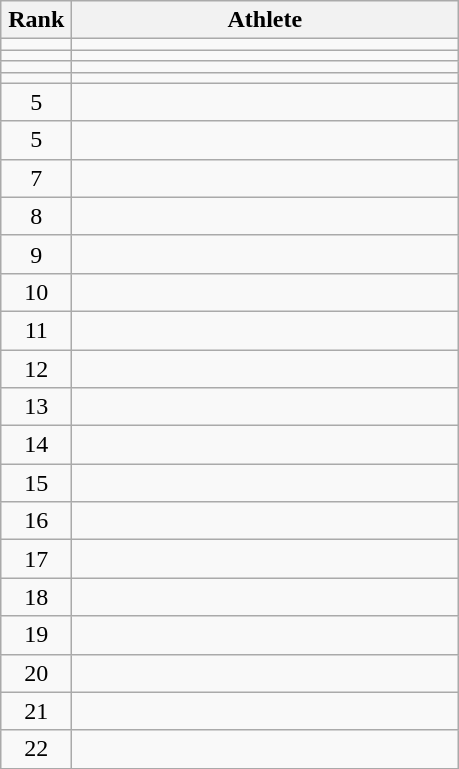<table class="wikitable" style="text-align: center;">
<tr>
<th width=40>Rank</th>
<th width=250>Athlete</th>
</tr>
<tr>
<td></td>
<td align="left"></td>
</tr>
<tr>
<td></td>
<td align="left"></td>
</tr>
<tr>
<td></td>
<td align="left"></td>
</tr>
<tr>
<td></td>
<td align="left"></td>
</tr>
<tr>
<td>5</td>
<td align="left"></td>
</tr>
<tr>
<td>5</td>
<td align="left"></td>
</tr>
<tr>
<td>7</td>
<td align="left"></td>
</tr>
<tr>
<td>8</td>
<td align="left"></td>
</tr>
<tr>
<td>9</td>
<td align="left"></td>
</tr>
<tr>
<td>10</td>
<td align="left"></td>
</tr>
<tr>
<td>11</td>
<td align="left"></td>
</tr>
<tr>
<td>12</td>
<td align="left"></td>
</tr>
<tr>
<td>13</td>
<td align="left"></td>
</tr>
<tr>
<td>14</td>
<td align="left"></td>
</tr>
<tr>
<td>15</td>
<td align="left"></td>
</tr>
<tr>
<td>16</td>
<td align="left"></td>
</tr>
<tr>
<td>17</td>
<td align="left"></td>
</tr>
<tr>
<td>18</td>
<td align="left"></td>
</tr>
<tr>
<td>19</td>
<td align="left"></td>
</tr>
<tr>
<td>20</td>
<td align="left"></td>
</tr>
<tr>
<td>21</td>
<td align="left"></td>
</tr>
<tr>
<td>22</td>
<td align="left"></td>
</tr>
</table>
